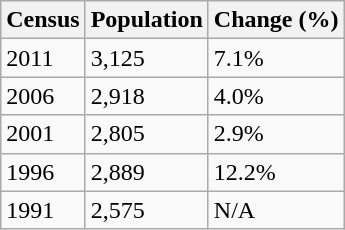<table class="wikitable">
<tr>
<th>Census</th>
<th>Population</th>
<th>Change (%)</th>
</tr>
<tr>
<td>2011</td>
<td>3,125</td>
<td> 7.1%</td>
</tr>
<tr>
<td>2006</td>
<td>2,918</td>
<td> 4.0%</td>
</tr>
<tr>
<td>2001</td>
<td>2,805</td>
<td> 2.9%</td>
</tr>
<tr>
<td>1996</td>
<td>2,889</td>
<td> 12.2%</td>
</tr>
<tr>
<td>1991</td>
<td>2,575</td>
<td>N/A</td>
</tr>
</table>
